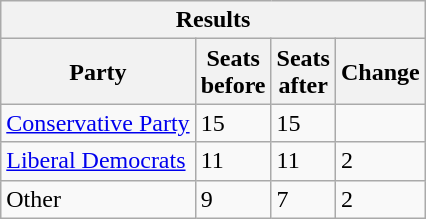<table class="wikitable">
<tr>
<th colspan="4">Results</th>
</tr>
<tr>
<th>Party</th>
<th>Seats<br>before</th>
<th>Seats<br>after</th>
<th>Change</th>
</tr>
<tr>
<td><a href='#'>Conservative Party</a></td>
<td>15</td>
<td>15</td>
<td></td>
</tr>
<tr>
<td><a href='#'>Liberal Democrats</a></td>
<td>11</td>
<td>11</td>
<td> 2</td>
</tr>
<tr>
<td>Other</td>
<td>9</td>
<td>7</td>
<td>2</td>
</tr>
</table>
